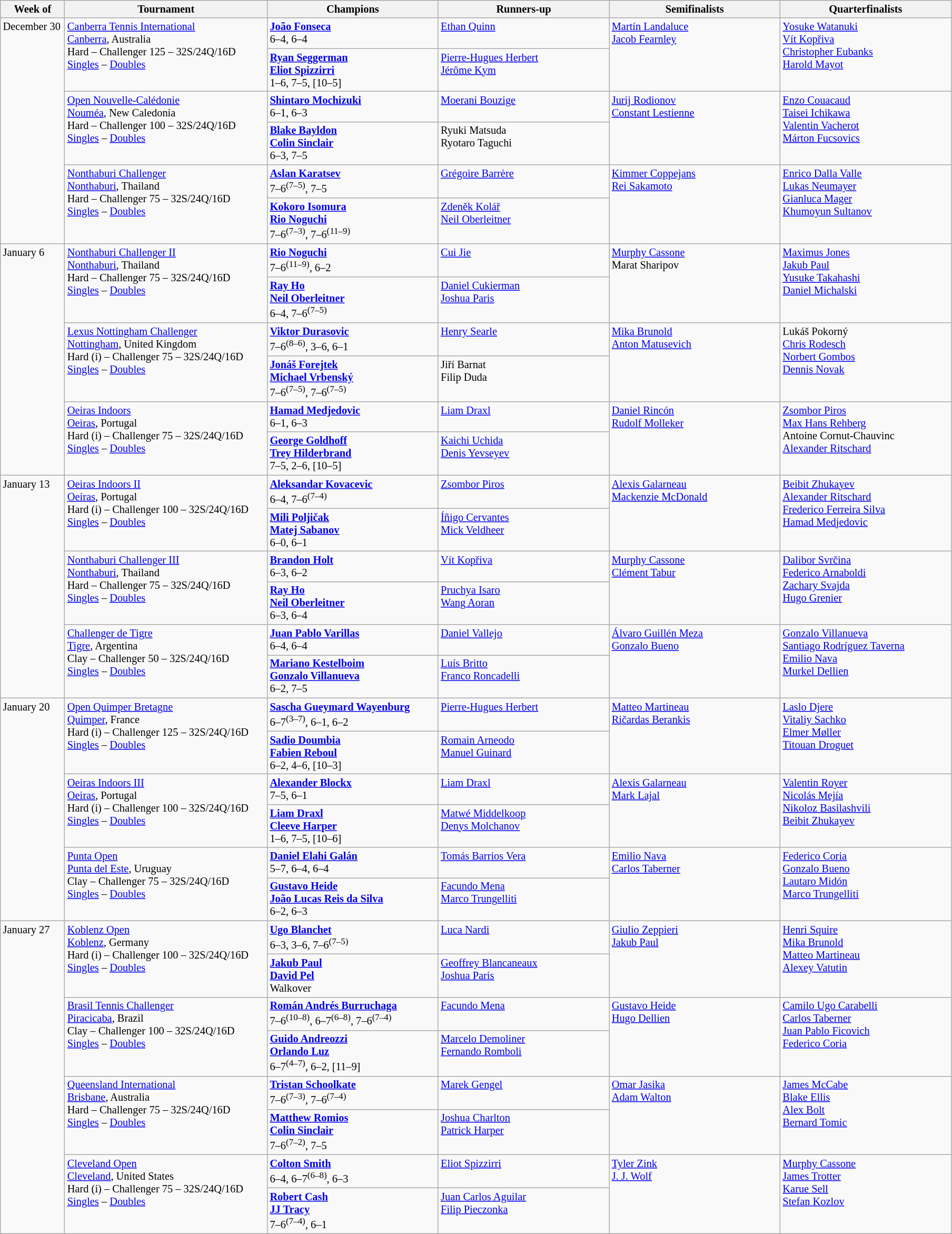<table class="wikitable" style="font-size:85%;">
<tr>
<th width="75">Week of</th>
<th width="250">Tournament</th>
<th width="210">Champions</th>
<th width="210">Runners-up</th>
<th width="210">Semifinalists</th>
<th width="210">Quarterfinalists</th>
</tr>
<tr valign=top>
<td rowspan=6>December 30</td>
<td rowspan=2><a href='#'>Canberra Tennis International</a><br><a href='#'>Canberra</a>, Australia <br> Hard – Challenger 125 – 32S/24Q/16D<br><a href='#'>Singles</a> – <a href='#'>Doubles</a></td>
<td> <strong><a href='#'>João Fonseca</a></strong><br>6–4, 6–4</td>
<td> <a href='#'>Ethan Quinn</a></td>
<td rowspan=2> <a href='#'>Martín Landaluce</a> <br>  <a href='#'>Jacob Fearnley</a></td>
<td rowspan=2> <a href='#'>Yosuke Watanuki</a> <br> <a href='#'>Vít Kopřiva</a> <br> <a href='#'>Christopher Eubanks</a> <br>  <a href='#'>Harold Mayot</a></td>
</tr>
<tr valign=top>
<td> <strong><a href='#'>Ryan Seggerman</a></strong><br> <strong><a href='#'>Eliot Spizzirri</a></strong><br>1–6, 7–5, [10–5]</td>
<td> <a href='#'>Pierre-Hugues Herbert</a><br> <a href='#'>Jérôme Kym</a></td>
</tr>
<tr valign=top>
<td rowspan=2><a href='#'>Open Nouvelle-Calédonie</a><br><a href='#'>Nouméa</a>, New Caledonia <br> Hard – Challenger 100 – 32S/24Q/16D<br><a href='#'>Singles</a> – <a href='#'>Doubles</a></td>
<td> <strong><a href='#'>Shintaro Mochizuki</a></strong><br>6–1, 6–3</td>
<td> <a href='#'>Moerani Bouzige</a></td>
<td rowspan=2> <a href='#'>Jurij Rodionov</a> <br>  <a href='#'>Constant Lestienne</a></td>
<td rowspan=2> <a href='#'>Enzo Couacaud</a> <br> <a href='#'>Taisei Ichikawa</a> <br> <a href='#'>Valentin Vacherot</a> <br>  <a href='#'>Márton Fucsovics</a></td>
</tr>
<tr valign=top>
<td> <strong><a href='#'>Blake Bayldon</a></strong> <br>  <strong><a href='#'>Colin Sinclair</a></strong> <br> 6–3, 7–5</td>
<td> Ryuki Matsuda<br>  Ryotaro Taguchi</td>
</tr>
<tr valign=top>
<td rowspan=2><a href='#'>Nonthaburi Challenger</a><br><a href='#'>Nonthaburi</a>, Thailand <br> Hard – Challenger 75 – 32S/24Q/16D<br><a href='#'>Singles</a> – <a href='#'>Doubles</a></td>
<td> <strong><a href='#'>Aslan Karatsev</a></strong><br>7–6<sup>(7–5)</sup>, 7–5</td>
<td> <a href='#'>Grégoire Barrère</a></td>
<td rowspan=2> <a href='#'>Kimmer Coppejans</a> <br>  <a href='#'>Rei Sakamoto</a></td>
<td rowspan=2> <a href='#'>Enrico Dalla Valle</a> <br> <a href='#'>Lukas Neumayer</a> <br>  <a href='#'>Gianluca Mager</a> <br>  <a href='#'>Khumoyun Sultanov</a></td>
</tr>
<tr valign=top>
<td> <strong><a href='#'>Kokoro Isomura</a></strong><br> <strong><a href='#'>Rio Noguchi</a></strong><br>7–6<sup>(7–3)</sup>, 7–6<sup>(11–9)</sup></td>
<td> <a href='#'>Zdeněk Kolář</a><br> <a href='#'>Neil Oberleitner</a></td>
</tr>
<tr valign=top>
<td rowspan=6>January 6</td>
<td rowspan=2><a href='#'>Nonthaburi Challenger II</a><br><a href='#'>Nonthaburi</a>, Thailand <br> Hard – Challenger 75 – 32S/24Q/16D<br><a href='#'>Singles</a> – <a href='#'>Doubles</a></td>
<td> <strong><a href='#'>Rio Noguchi</a></strong><br>7–6<sup>(11–9)</sup>, 6–2</td>
<td> <a href='#'>Cui Jie</a></td>
<td rowspan=2> <a href='#'>Murphy Cassone</a> <br>  Marat Sharipov</td>
<td rowspan=2> <a href='#'>Maximus Jones</a> <br>  <a href='#'>Jakub Paul</a> <br>  <a href='#'>Yusuke Takahashi</a> <br>  <a href='#'>Daniel Michalski</a></td>
</tr>
<tr valign=top>
<td> <strong><a href='#'>Ray Ho</a></strong><br> <strong><a href='#'>Neil Oberleitner</a></strong><br>6–4, 7–6<sup>(7–5)</sup></td>
<td> <a href='#'>Daniel Cukierman</a><br> <a href='#'>Joshua Paris</a></td>
</tr>
<tr valign=top>
<td rowspan=2><a href='#'>Lexus Nottingham Challenger</a><br><a href='#'>Nottingham</a>, United Kingdom <br> Hard (i) – Challenger 75 – 32S/24Q/16D<br><a href='#'>Singles</a> – <a href='#'>Doubles</a></td>
<td> <strong><a href='#'>Viktor Durasovic</a></strong><br>7–6<sup>(8–6)</sup>, 3–6, 6–1</td>
<td> <a href='#'>Henry Searle</a></td>
<td rowspan=2> <a href='#'>Mika Brunold</a> <br>  <a href='#'>Anton Matusevich</a></td>
<td rowspan=2> Lukáš Pokorný <br> <a href='#'>Chris Rodesch</a> <br>  <a href='#'>Norbert Gombos</a> <br>  <a href='#'>Dennis Novak</a></td>
</tr>
<tr valign=top>
<td> <strong><a href='#'>Jonáš Forejtek</a></strong><br> <strong><a href='#'>Michael Vrbenský</a></strong><br>7–6<sup>(7–5)</sup>, 7–6<sup>(7–5)</sup></td>
<td> Jiří Barnat<br> Filip Duda</td>
</tr>
<tr valign=top>
<td rowspan=2><a href='#'>Oeiras Indoors</a><br><a href='#'>Oeiras</a>, Portugal <br> Hard (i) – Challenger 75 – 32S/24Q/16D<br><a href='#'>Singles</a> – <a href='#'>Doubles</a></td>
<td> <strong><a href='#'>Hamad Medjedovic</a></strong><br>6–1, 6–3</td>
<td> <a href='#'>Liam Draxl</a></td>
<td rowspan=2> <a href='#'>Daniel Rincón</a> <br>  <a href='#'>Rudolf Molleker</a></td>
<td rowspan=2> <a href='#'>Zsombor Piros</a> <br>  <a href='#'>Max Hans Rehberg</a> <br>  Antoine Cornut-Chauvinc <br>  <a href='#'>Alexander Ritschard</a></td>
</tr>
<tr valign=top>
<td> <strong><a href='#'>George Goldhoff</a></strong><br> <strong><a href='#'>Trey Hilderbrand</a></strong><br>7–5, 2–6, [10–5]</td>
<td> <a href='#'>Kaichi Uchida</a><br> <a href='#'>Denis Yevseyev</a></td>
</tr>
<tr valign=top>
<td rowspan=6>January 13</td>
<td rowspan=2><a href='#'>Oeiras Indoors II</a><br><a href='#'>Oeiras</a>, Portugal <br> Hard (i) – Challenger 100 – 32S/24Q/16D<br><a href='#'>Singles</a> – <a href='#'>Doubles</a></td>
<td> <strong><a href='#'>Aleksandar Kovacevic</a></strong><br>6–4, 7–6<sup>(7–4)</sup></td>
<td> <a href='#'>Zsombor Piros</a></td>
<td rowspan=2> <a href='#'>Alexis Galarneau</a> <br>  <a href='#'>Mackenzie McDonald</a></td>
<td rowspan=2> <a href='#'>Beibit Zhukayev</a> <br> <a href='#'>Alexander Ritschard</a> <br> <a href='#'>Frederico Ferreira Silva</a> <br>  <a href='#'>Hamad Medjedovic</a></td>
</tr>
<tr valign=top>
<td> <strong><a href='#'>Mili Poljičak</a></strong><br> <strong><a href='#'>Matej Sabanov</a></strong><br>6–0, 6–1</td>
<td> <a href='#'>Íñigo Cervantes</a><br> <a href='#'>Mick Veldheer</a></td>
</tr>
<tr valign=top>
<td rowspan=2><a href='#'>Nonthaburi Challenger III</a><br><a href='#'>Nonthaburi</a>, Thailand <br> Hard – Challenger 75 – 32S/24Q/16D<br><a href='#'>Singles</a> – <a href='#'>Doubles</a></td>
<td> <strong><a href='#'>Brandon Holt</a></strong><br>6–3, 6–2</td>
<td> <a href='#'>Vít Kopřiva</a></td>
<td rowspan=2> <a href='#'>Murphy Cassone</a> <br>  <a href='#'>Clément Tabur</a></td>
<td rowspan=2> <a href='#'>Dalibor Svrčina</a> <br>  <a href='#'>Federico Arnaboldi</a> <br>  <a href='#'>Zachary Svajda</a> <br>  <a href='#'>Hugo Grenier</a></td>
</tr>
<tr valign=top>
<td> <strong><a href='#'>Ray Ho</a></strong><br> <strong><a href='#'>Neil Oberleitner</a></strong><br>6–3, 6–4</td>
<td> <a href='#'>Pruchya Isaro</a><br> <a href='#'>Wang Aoran</a></td>
</tr>
<tr valign=top>
<td rowspan=2><a href='#'>Challenger de Tigre</a><br><a href='#'>Tigre</a>, Argentina <br> Clay – Challenger 50 – 32S/24Q/16D<br><a href='#'>Singles</a> – <a href='#'>Doubles</a></td>
<td> <strong><a href='#'>Juan Pablo Varillas</a></strong><br>6–4, 6–4</td>
<td> <a href='#'>Daniel Vallejo</a></td>
<td rowspan=2> <a href='#'>Álvaro Guillén Meza</a> <br>  <a href='#'>Gonzalo Bueno</a></td>
<td rowspan=2> <a href='#'>Gonzalo Villanueva</a> <br> <a href='#'>Santiago Rodríguez Taverna</a> <br> <a href='#'>Emilio Nava</a> <br>  <a href='#'>Murkel Dellien</a></td>
</tr>
<tr valign=top>
<td> <strong><a href='#'>Mariano Kestelboim</a></strong><br> <strong><a href='#'>Gonzalo Villanueva</a></strong><br>6–2, 7–5</td>
<td> <a href='#'>Luís Britto</a><br> <a href='#'>Franco Roncadelli</a></td>
</tr>
<tr valign=top>
<td rowspan=6>January 20</td>
<td rowspan=2><a href='#'>Open Quimper Bretagne</a><br><a href='#'>Quimper</a>, France <br> Hard (i) – Challenger 125 – 32S/24Q/16D<br><a href='#'>Singles</a> – <a href='#'>Doubles</a></td>
<td> <strong><a href='#'>Sascha Gueymard Wayenburg</a></strong><br>6–7<sup>(3–7)</sup>, 6–1, 6–2</td>
<td> <a href='#'>Pierre-Hugues Herbert</a></td>
<td rowspan=2> <a href='#'>Matteo Martineau</a> <br>  <a href='#'>Ričardas Berankis</a></td>
<td rowspan=2> <a href='#'>Laslo Djere</a> <br> <a href='#'>Vitaliy Sachko</a> <br> <a href='#'>Elmer Møller</a> <br>  <a href='#'>Titouan Droguet</a></td>
</tr>
<tr valign=top>
<td> <strong><a href='#'>Sadio Doumbia</a></strong><br> <strong><a href='#'>Fabien Reboul</a></strong><br>6–2, 4–6, [10–3]</td>
<td> <a href='#'>Romain Arneodo</a><br> <a href='#'>Manuel Guinard</a></td>
</tr>
<tr valign=top>
<td rowspan=2><a href='#'>Oeiras Indoors III</a><br><a href='#'>Oeiras</a>, Portugal <br> Hard (i) – Challenger 100 – 32S/24Q/16D<br><a href='#'>Singles</a> – <a href='#'>Doubles</a></td>
<td> <strong><a href='#'>Alexander Blockx</a></strong><br>7–5, 6–1</td>
<td> <a href='#'>Liam Draxl</a></td>
<td rowspan=2> <a href='#'>Alexis Galarneau</a> <br>  <a href='#'>Mark Lajal</a></td>
<td rowspan=2> <a href='#'>Valentin Royer</a> <br> <a href='#'>Nicolás Mejía</a> <br> <a href='#'>Nikoloz Basilashvili</a> <br>  <a href='#'>Beibit Zhukayev</a></td>
</tr>
<tr valign=top>
<td> <strong><a href='#'>Liam Draxl</a></strong><br> <strong><a href='#'>Cleeve Harper</a></strong><br>1–6, 7–5, [10–6]</td>
<td> <a href='#'>Matwé Middelkoop</a><br> <a href='#'>Denys Molchanov</a></td>
</tr>
<tr valign=top>
<td rowspan=2><a href='#'>Punta Open</a><br><a href='#'>Punta del Este</a>, Uruguay <br> Clay – Challenger 75 – 32S/24Q/16D<br><a href='#'>Singles</a> – <a href='#'>Doubles</a></td>
<td> <strong><a href='#'>Daniel Elahi Galán</a></strong><br>5–7, 6–4, 6–4</td>
<td> <a href='#'>Tomás Barrios Vera</a></td>
<td rowspan=2> <a href='#'>Emilio Nava</a> <br>  <a href='#'>Carlos Taberner</a></td>
<td rowspan=2> <a href='#'>Federico Coria</a> <br>   <a href='#'>Gonzalo Bueno</a> <br> <a href='#'>Lautaro Midón</a> <br>  <a href='#'>Marco Trungelliti</a></td>
</tr>
<tr valign=top>
<td> <strong><a href='#'>Gustavo Heide</a></strong><br> <strong><a href='#'>João Lucas Reis da Silva</a></strong><br>6–2, 6–3</td>
<td> <a href='#'>Facundo Mena</a><br> <a href='#'>Marco Trungelliti</a></td>
</tr>
<tr valign=top>
<td rowspan=8>January 27</td>
<td rowspan=2><a href='#'>Koblenz Open</a><br><a href='#'>Koblenz</a>, Germany <br> Hard (i) – Challenger 100 – 32S/24Q/16D<br><a href='#'>Singles</a> – <a href='#'>Doubles</a></td>
<td> <strong><a href='#'>Ugo Blanchet</a></strong><br>6–3, 3–6, 7–6<sup>(7–5)</sup></td>
<td> <a href='#'>Luca Nardi</a></td>
<td rowspan=2> <a href='#'>Giulio Zeppieri</a> <br>  <a href='#'>Jakub Paul</a></td>
<td rowspan=2> <a href='#'>Henri Squire</a> <br>  <a href='#'>Mika Brunold</a> <br>  <a href='#'>Matteo Martineau</a> <br>  <a href='#'>Alexey Vatutin</a></td>
</tr>
<tr valign=top>
<td> <strong><a href='#'>Jakub Paul</a></strong><br> <strong><a href='#'>David Pel</a></strong><br>Walkover</td>
<td> <a href='#'>Geoffrey Blancaneaux</a><br> <a href='#'>Joshua Paris</a></td>
</tr>
<tr valign=top>
<td rowspan=2><a href='#'>Brasil Tennis Challenger</a><br><a href='#'>Piracicaba</a>, Brazil <br> Clay – Challenger 100 – 32S/24Q/16D<br><a href='#'>Singles</a> – <a href='#'>Doubles</a></td>
<td> <strong><a href='#'>Román Andrés Burruchaga</a></strong><br>7–6<sup>(10–8)</sup>, 6–7<sup>(6–8)</sup>, 7–6<sup>(7–4)</sup></td>
<td> <a href='#'>Facundo Mena</a></td>
<td rowspan=2> <a href='#'>Gustavo Heide</a> <br>  <a href='#'>Hugo Dellien</a></td>
<td rowspan=2> <a href='#'>Camilo Ugo Carabelli</a> <br> <a href='#'>Carlos Taberner</a> <br> <a href='#'>Juan Pablo Ficovich</a> <br>  <a href='#'>Federico Coria</a></td>
</tr>
<tr valign=top>
<td> <strong><a href='#'>Guido Andreozzi</a></strong><br> <strong><a href='#'>Orlando Luz</a></strong><br>6–7<sup>(4–7)</sup>, 6–2, [11–9]</td>
<td> <a href='#'>Marcelo Demoliner</a><br> <a href='#'>Fernando Romboli</a></td>
</tr>
<tr valign=top>
<td rowspan=2><a href='#'>Queensland International</a><br><a href='#'>Brisbane</a>, Australia <br> Hard – Challenger 75 – 32S/24Q/16D<br><a href='#'>Singles</a> – <a href='#'>Doubles</a></td>
<td> <strong><a href='#'>Tristan Schoolkate</a></strong><br>7–6<sup>(7–3)</sup>, 7–6<sup>(7–4)</sup></td>
<td> <a href='#'>Marek Gengel</a></td>
<td rowspan=2> <a href='#'>Omar Jasika</a> <br>  <a href='#'>Adam Walton</a></td>
<td rowspan=2> <a href='#'>James McCabe</a> <br> <a href='#'>Blake Ellis</a> <br> <a href='#'>Alex Bolt</a> <br>  <a href='#'>Bernard Tomic</a></td>
</tr>
<tr valign=top>
<td> <strong><a href='#'>Matthew Romios</a></strong><br> <strong><a href='#'>Colin Sinclair</a></strong><br>7–6<sup>(7–2)</sup>, 7–5</td>
<td> <a href='#'>Joshua Charlton</a><br> <a href='#'>Patrick Harper</a></td>
</tr>
<tr valign=top>
<td rowspan=2><a href='#'>Cleveland Open</a><br><a href='#'>Cleveland</a>, United States <br> Hard (i) – Challenger 75 – 32S/24Q/16D<br><a href='#'>Singles</a> – <a href='#'>Doubles</a></td>
<td> <strong><a href='#'>Colton Smith</a></strong><br>6–4, 6–7<sup>(6–8)</sup>, 6–3</td>
<td> <a href='#'>Eliot Spizzirri</a></td>
<td rowspan=2> <a href='#'>Tyler Zink</a> <br>  <a href='#'>J. J. Wolf</a></td>
<td rowspan=2> <a href='#'>Murphy Cassone</a> <br> <a href='#'>James Trotter</a> <br> <a href='#'>Karue Sell</a> <br>  <a href='#'>Stefan Kozlov</a></td>
</tr>
<tr valign=top>
<td> <strong><a href='#'>Robert Cash</a></strong><br> <strong><a href='#'>JJ Tracy</a></strong><br>7–6<sup>(7–4)</sup>, 6–1</td>
<td> <a href='#'>Juan Carlos Aguilar</a><br> <a href='#'>Filip Pieczonka</a></td>
</tr>
</table>
